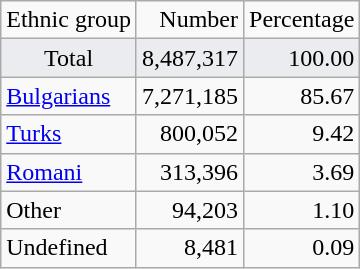<table class="wikitable sortable" style="text-align:right;">
<tr>
<td>Ethnic group</td>
<td>Number</td>
<td>Percentage</td>
</tr>
<tr bgcolor="#eaecf0" valign="top">
<td align="center">Total</td>
<td>8,487,317</td>
<td>100.00</td>
</tr>
<tr>
<td align="left"><a href='#'>Bulgarians</a></td>
<td>7,271,185</td>
<td>85.67</td>
</tr>
<tr>
<td align="left"><a href='#'>Turks</a></td>
<td>800,052</td>
<td>9.42</td>
</tr>
<tr>
<td align="left"><a href='#'>Romani</a></td>
<td>313,396</td>
<td>3.69</td>
</tr>
<tr>
<td align="left">Other</td>
<td>94,203</td>
<td>1.10</td>
</tr>
<tr>
<td align="left">Undefined</td>
<td>8,481</td>
<td>0.09</td>
</tr>
</table>
